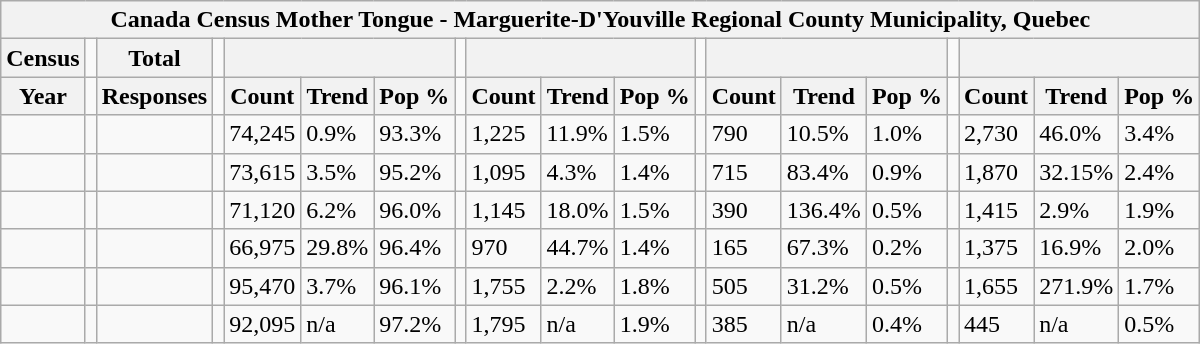<table class="wikitable">
<tr>
<th colspan="19">Canada Census Mother Tongue - Marguerite-D'Youville Regional County Municipality, Quebec</th>
</tr>
<tr>
<th>Census</th>
<td></td>
<th>Total</th>
<td colspan="1"></td>
<th colspan="3"></th>
<td colspan="1"></td>
<th colspan="3"></th>
<td colspan="1"></td>
<th colspan="3"></th>
<td colspan="1"></td>
<th colspan="3"></th>
</tr>
<tr>
<th>Year</th>
<td></td>
<th>Responses</th>
<td></td>
<th>Count</th>
<th>Trend</th>
<th>Pop %</th>
<td></td>
<th>Count</th>
<th>Trend</th>
<th>Pop %</th>
<td></td>
<th>Count</th>
<th>Trend</th>
<th>Pop %</th>
<td></td>
<th>Count</th>
<th>Trend</th>
<th>Pop %</th>
</tr>
<tr>
<td></td>
<td></td>
<td></td>
<td></td>
<td>74,245</td>
<td> 0.9%</td>
<td>93.3%</td>
<td></td>
<td>1,225</td>
<td> 11.9%</td>
<td>1.5%</td>
<td></td>
<td>790</td>
<td> 10.5%</td>
<td>1.0%</td>
<td></td>
<td>2,730</td>
<td> 46.0%</td>
<td>3.4%</td>
</tr>
<tr>
<td></td>
<td></td>
<td></td>
<td></td>
<td>73,615</td>
<td> 3.5%</td>
<td>95.2%</td>
<td></td>
<td>1,095</td>
<td> 4.3%</td>
<td>1.4%</td>
<td></td>
<td>715</td>
<td> 83.4%</td>
<td>0.9%</td>
<td></td>
<td>1,870</td>
<td> 32.15%</td>
<td>2.4%</td>
</tr>
<tr>
<td></td>
<td></td>
<td></td>
<td></td>
<td>71,120</td>
<td> 6.2%</td>
<td>96.0%</td>
<td></td>
<td>1,145</td>
<td> 18.0%</td>
<td>1.5%</td>
<td></td>
<td>390</td>
<td> 136.4%</td>
<td>0.5%</td>
<td></td>
<td>1,415</td>
<td> 2.9%</td>
<td>1.9%</td>
</tr>
<tr>
<td></td>
<td></td>
<td></td>
<td></td>
<td>66,975</td>
<td> 29.8%</td>
<td>96.4%</td>
<td></td>
<td>970</td>
<td> 44.7%</td>
<td>1.4%</td>
<td></td>
<td>165</td>
<td> 67.3%</td>
<td>0.2%</td>
<td></td>
<td>1,375</td>
<td> 16.9%</td>
<td>2.0%</td>
</tr>
<tr>
<td></td>
<td></td>
<td></td>
<td></td>
<td>95,470</td>
<td> 3.7%</td>
<td>96.1%</td>
<td></td>
<td>1,755</td>
<td> 2.2%</td>
<td>1.8%</td>
<td></td>
<td>505</td>
<td> 31.2%</td>
<td>0.5%</td>
<td></td>
<td>1,655</td>
<td> 271.9%</td>
<td>1.7%</td>
</tr>
<tr>
<td></td>
<td></td>
<td></td>
<td></td>
<td>92,095</td>
<td>n/a</td>
<td>97.2%</td>
<td></td>
<td>1,795</td>
<td>n/a</td>
<td>1.9%</td>
<td></td>
<td>385</td>
<td>n/a</td>
<td>0.4%</td>
<td></td>
<td>445</td>
<td>n/a</td>
<td>0.5%</td>
</tr>
</table>
